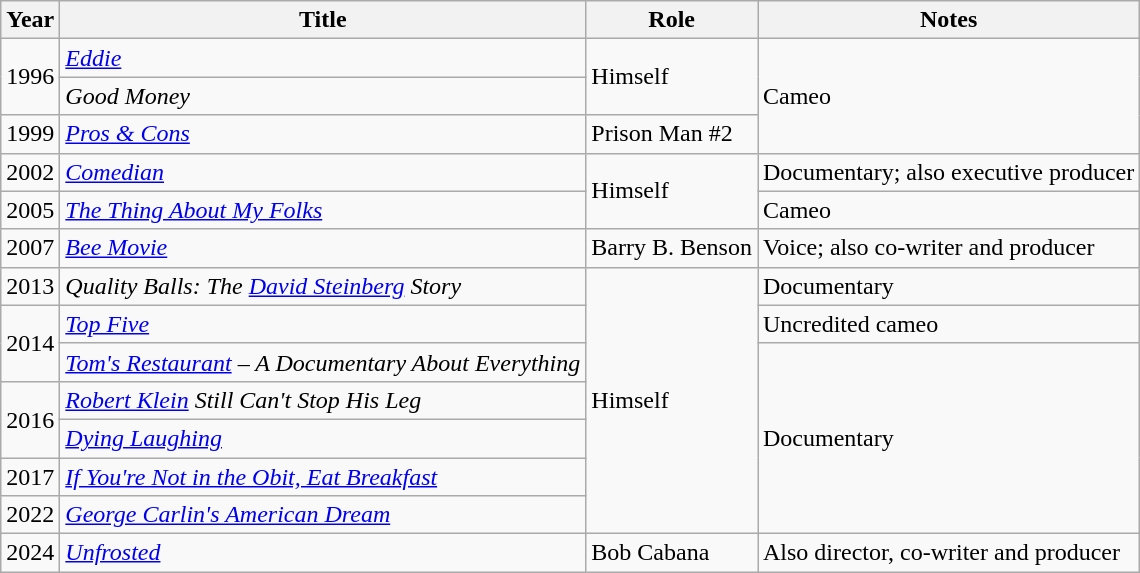<table class="wikitable sortable">
<tr>
<th>Year</th>
<th>Title</th>
<th>Role</th>
<th class="unsortable">Notes</th>
</tr>
<tr>
<td rowspan=2>1996</td>
<td><a href='#'><em>Eddie</em></a></td>
<td rowspan=2>Himself</td>
<td rowspan=3>Cameo</td>
</tr>
<tr>
<td><em>Good Money</em></td>
</tr>
<tr>
<td>1999</td>
<td><em><a href='#'>Pros & Cons</a></em></td>
<td>Prison Man #2</td>
</tr>
<tr>
<td>2002</td>
<td><a href='#'><em>Comedian</em></a></td>
<td rowspan=2>Himself</td>
<td>Documentary; also executive producer</td>
</tr>
<tr>
<td>2005</td>
<td><em><a href='#'>The Thing About My Folks</a></em></td>
<td>Cameo</td>
</tr>
<tr>
<td>2007</td>
<td><em><a href='#'>Bee Movie</a></em></td>
<td>Barry B. Benson</td>
<td>Voice; also co-writer and producer</td>
</tr>
<tr>
<td>2013</td>
<td><em>Quality Balls: The <a href='#'>David Steinberg</a> Story</em></td>
<td rowspan=7>Himself</td>
<td>Documentary</td>
</tr>
<tr>
<td rowspan=2>2014</td>
<td><em><a href='#'>Top Five</a></em></td>
<td>Uncredited cameo</td>
</tr>
<tr>
<td><em><a href='#'>Tom's Restaurant</a> – A Documentary About Everything</em></td>
<td rowspan=5>Documentary</td>
</tr>
<tr>
<td rowspan=2>2016</td>
<td><em><a href='#'>Robert Klein</a> Still Can't Stop His Leg</em></td>
</tr>
<tr>
<td><em><a href='#'>Dying Laughing</a></em></td>
</tr>
<tr>
<td>2017</td>
<td><em><a href='#'>If You're Not in the Obit, Eat Breakfast</a></em></td>
</tr>
<tr>
<td>2022</td>
<td><em><a href='#'>George Carlin's American Dream</a></em></td>
</tr>
<tr>
<td>2024</td>
<td><em><a href='#'>Unfrosted</a></em></td>
<td>Bob Cabana</td>
<td>Also director, co-writer and producer</td>
</tr>
</table>
